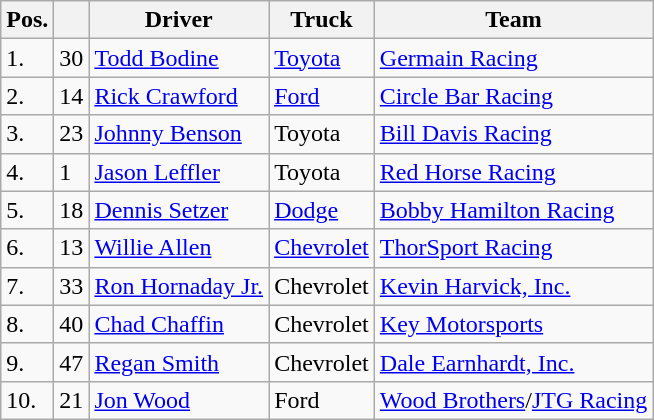<table class="wikitable">
<tr>
<th>Pos.</th>
<th></th>
<th>Driver</th>
<th>Truck</th>
<th>Team</th>
</tr>
<tr>
<td>1.</td>
<td>30</td>
<td><a href='#'>Todd Bodine</a></td>
<td><a href='#'>Toyota</a></td>
<td><a href='#'>Germain Racing</a></td>
</tr>
<tr>
<td>2.</td>
<td>14</td>
<td><a href='#'>Rick Crawford</a></td>
<td><a href='#'>Ford</a></td>
<td><a href='#'>Circle Bar Racing</a></td>
</tr>
<tr>
<td>3.</td>
<td>23</td>
<td><a href='#'>Johnny Benson</a></td>
<td>Toyota</td>
<td><a href='#'>Bill Davis Racing</a></td>
</tr>
<tr>
<td>4.</td>
<td>1</td>
<td><a href='#'>Jason Leffler</a></td>
<td>Toyota</td>
<td><a href='#'>Red Horse Racing</a></td>
</tr>
<tr>
<td>5.</td>
<td>18</td>
<td><a href='#'>Dennis Setzer</a></td>
<td><a href='#'>Dodge</a></td>
<td><a href='#'>Bobby Hamilton Racing</a></td>
</tr>
<tr>
<td>6.</td>
<td>13</td>
<td><a href='#'>Willie Allen</a></td>
<td><a href='#'>Chevrolet</a></td>
<td><a href='#'>ThorSport Racing</a></td>
</tr>
<tr>
<td>7.</td>
<td>33</td>
<td><a href='#'>Ron Hornaday Jr.</a></td>
<td>Chevrolet</td>
<td><a href='#'>Kevin Harvick, Inc.</a></td>
</tr>
<tr>
<td>8.</td>
<td>40</td>
<td><a href='#'>Chad Chaffin</a></td>
<td>Chevrolet</td>
<td><a href='#'>Key Motorsports</a></td>
</tr>
<tr>
<td>9.</td>
<td>47</td>
<td><a href='#'>Regan Smith</a></td>
<td>Chevrolet</td>
<td><a href='#'>Dale Earnhardt, Inc.</a></td>
</tr>
<tr>
<td>10.</td>
<td>21</td>
<td><a href='#'>Jon Wood</a></td>
<td>Ford</td>
<td><a href='#'>Wood Brothers</a>/<a href='#'>JTG Racing</a></td>
</tr>
</table>
